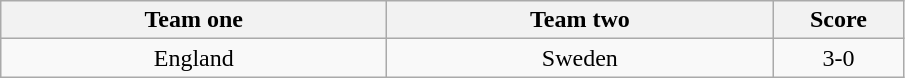<table class="wikitable" style="text-align: center">
<tr>
<th width=250>Team one</th>
<th width=250>Team two</th>
<th width=80>Score</th>
</tr>
<tr>
<td> England</td>
<td> Sweden</td>
<td>3-0</td>
</tr>
</table>
